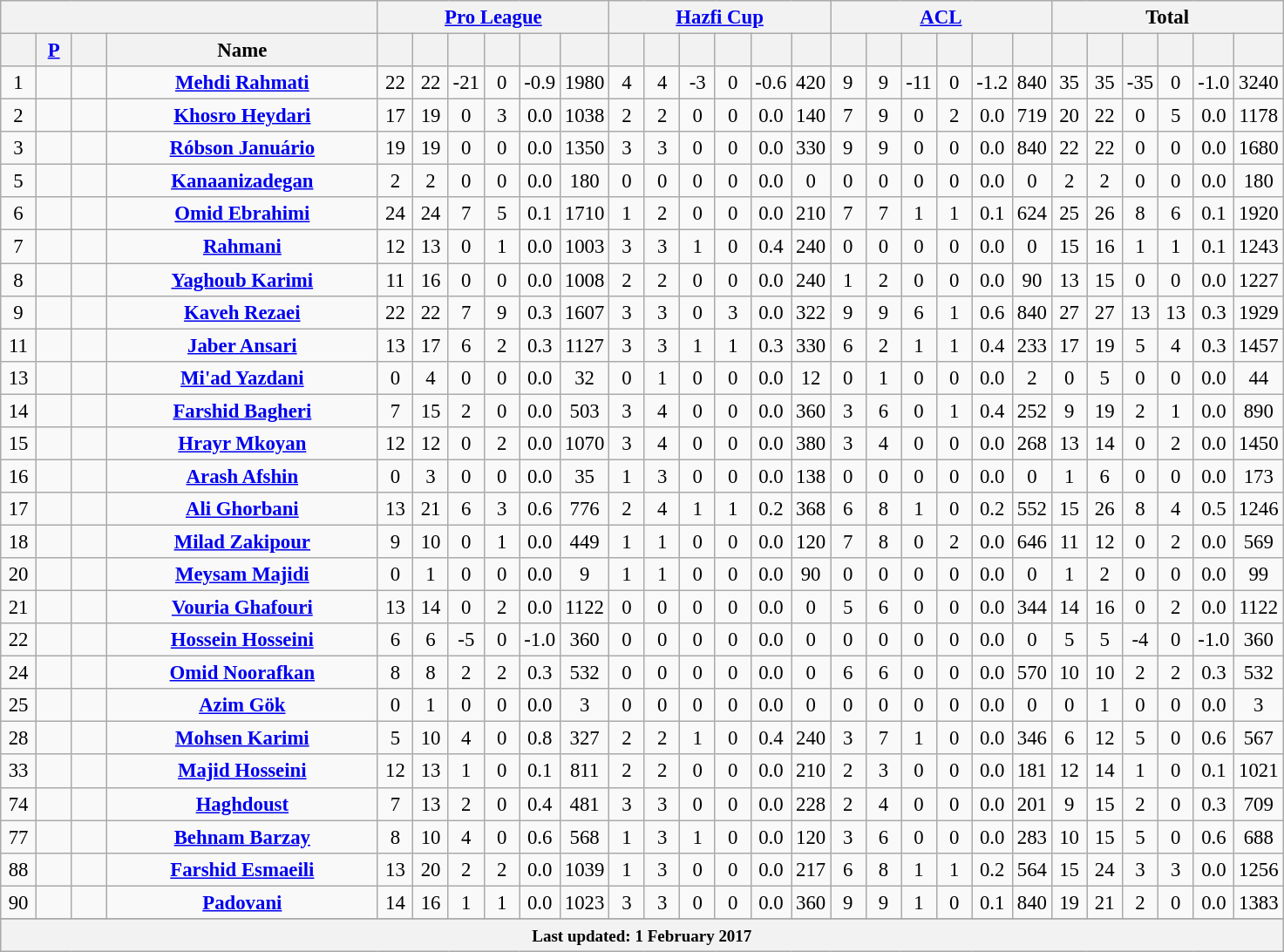<table class="wikitable sortable" style="text-align:center; font-size:95%;">
<tr>
<th colspan="4"></th>
<th colspan="6"><a href='#'>Pro League</a></th>
<th colspan="6"><a href='#'>Hazfi Cup</a></th>
<th colspan="6"><a href='#'>ACL</a></th>
<th colspan="6">Total</th>
</tr>
<tr>
<th width=20></th>
<th width=20><a href='#'>P</a></th>
<th width=20></th>
<th width=200>Name</th>
<th width=20></th>
<th width=20></th>
<th width=20></th>
<th width=20></th>
<th width=20></th>
<th width=20></th>
<th width=20></th>
<th width=20></th>
<th width=20></th>
<th width=20></th>
<th width=20></th>
<th width=20></th>
<th width=20></th>
<th width=20></th>
<th width=20></th>
<th width=20></th>
<th width=20></th>
<th width=20></th>
<th width=20></th>
<th width=20></th>
<th width=20></th>
<th width=20></th>
<th width=20></th>
<th width=20></th>
</tr>
<tr>
<td>1</td>
<td></td>
<td></td>
<td><strong><a href='#'>Mehdi Rahmati</a></strong></td>
<td>22</td>
<td>22</td>
<td>-21</td>
<td>0</td>
<td>-0.9</td>
<td>1980</td>
<td>4</td>
<td>4</td>
<td>-3</td>
<td>0</td>
<td>-0.6</td>
<td>420</td>
<td>9</td>
<td>9</td>
<td>-11</td>
<td>0</td>
<td>-1.2</td>
<td>840</td>
<td>35</td>
<td>35</td>
<td>-35</td>
<td>0</td>
<td>-1.0</td>
<td>3240</td>
</tr>
<tr>
<td>2</td>
<td></td>
<td></td>
<td><strong><a href='#'>Khosro Heydari</a></strong></td>
<td>17</td>
<td>19</td>
<td>0</td>
<td>3</td>
<td>0.0</td>
<td>1038</td>
<td>2</td>
<td>2</td>
<td>0</td>
<td>0</td>
<td>0.0</td>
<td>140</td>
<td>7</td>
<td>9</td>
<td>0</td>
<td>2</td>
<td>0.0</td>
<td>719</td>
<td>20</td>
<td>22</td>
<td>0</td>
<td>5</td>
<td>0.0</td>
<td>1178</td>
</tr>
<tr>
<td>3</td>
<td></td>
<td></td>
<td><strong><a href='#'>Róbson Januário</a></strong></td>
<td>19</td>
<td>19</td>
<td>0</td>
<td>0</td>
<td>0.0</td>
<td>1350</td>
<td>3</td>
<td>3</td>
<td>0</td>
<td>0</td>
<td>0.0</td>
<td>330</td>
<td>9</td>
<td>9</td>
<td>0</td>
<td>0</td>
<td>0.0</td>
<td>840</td>
<td>22</td>
<td>22</td>
<td>0</td>
<td>0</td>
<td>0.0</td>
<td>1680</td>
</tr>
<tr>
<td>5</td>
<td></td>
<td></td>
<td><strong><a href='#'>Kanaanizadegan</a></strong></td>
<td>2</td>
<td>2</td>
<td>0</td>
<td>0</td>
<td>0.0</td>
<td>180</td>
<td>0</td>
<td>0</td>
<td>0</td>
<td>0</td>
<td>0.0</td>
<td>0</td>
<td>0</td>
<td>0</td>
<td>0</td>
<td>0</td>
<td>0.0</td>
<td>0</td>
<td>2</td>
<td>2</td>
<td>0</td>
<td>0</td>
<td>0.0</td>
<td>180</td>
</tr>
<tr>
<td>6</td>
<td></td>
<td></td>
<td><strong><a href='#'>Omid Ebrahimi</a></strong></td>
<td>24</td>
<td>24</td>
<td>7</td>
<td>5</td>
<td>0.1</td>
<td>1710</td>
<td>1</td>
<td>2</td>
<td>0</td>
<td>0</td>
<td>0.0</td>
<td>210</td>
<td>7</td>
<td>7</td>
<td>1</td>
<td>1</td>
<td>0.1</td>
<td>624</td>
<td>25</td>
<td>26</td>
<td>8</td>
<td>6</td>
<td>0.1</td>
<td>1920</td>
</tr>
<tr>
<td>7</td>
<td></td>
<td></td>
<td><strong><a href='#'>Rahmani</a></strong></td>
<td>12</td>
<td>13</td>
<td>0</td>
<td>1</td>
<td>0.0</td>
<td>1003</td>
<td>3</td>
<td>3</td>
<td>1</td>
<td>0</td>
<td>0.4</td>
<td>240</td>
<td>0</td>
<td>0</td>
<td>0</td>
<td>0</td>
<td>0.0</td>
<td>0</td>
<td>15</td>
<td>16</td>
<td>1</td>
<td>1</td>
<td>0.1</td>
<td>1243</td>
</tr>
<tr>
<td>8</td>
<td></td>
<td></td>
<td><strong><a href='#'>Yaghoub Karimi</a></strong></td>
<td>11</td>
<td>16</td>
<td>0</td>
<td>0</td>
<td>0.0</td>
<td>1008</td>
<td>2</td>
<td>2</td>
<td>0</td>
<td>0</td>
<td>0.0</td>
<td>240</td>
<td>1</td>
<td>2</td>
<td>0</td>
<td>0</td>
<td>0.0</td>
<td>90</td>
<td>13</td>
<td>15</td>
<td>0</td>
<td>0</td>
<td>0.0</td>
<td>1227</td>
</tr>
<tr>
<td>9</td>
<td></td>
<td></td>
<td><strong><a href='#'>Kaveh Rezaei</a></strong></td>
<td>22</td>
<td>22</td>
<td>7</td>
<td>9</td>
<td>0.3</td>
<td>1607</td>
<td>3</td>
<td>3</td>
<td>0</td>
<td>3</td>
<td>0.0</td>
<td>322</td>
<td>9</td>
<td>9</td>
<td>6</td>
<td>1</td>
<td>0.6</td>
<td>840</td>
<td>27</td>
<td>27</td>
<td>13</td>
<td>13</td>
<td>0.3</td>
<td>1929</td>
</tr>
<tr>
<td>11</td>
<td></td>
<td></td>
<td><strong><a href='#'>Jaber Ansari</a></strong></td>
<td>13</td>
<td>17</td>
<td>6</td>
<td>2</td>
<td>0.3</td>
<td>1127</td>
<td>3</td>
<td>3</td>
<td>1</td>
<td>1</td>
<td>0.3</td>
<td>330</td>
<td>6</td>
<td>2</td>
<td>1</td>
<td>1</td>
<td>0.4</td>
<td>233</td>
<td>17</td>
<td>19</td>
<td>5</td>
<td>4</td>
<td>0.3</td>
<td>1457</td>
</tr>
<tr>
<td>13</td>
<td></td>
<td></td>
<td><strong><a href='#'>Mi'ad Yazdani</a></strong></td>
<td>0</td>
<td>4</td>
<td>0</td>
<td>0</td>
<td>0.0</td>
<td>32</td>
<td>0</td>
<td>1</td>
<td>0</td>
<td>0</td>
<td>0.0</td>
<td>12</td>
<td>0</td>
<td>1</td>
<td>0</td>
<td>0</td>
<td>0.0</td>
<td>2</td>
<td>0</td>
<td>5</td>
<td>0</td>
<td>0</td>
<td>0.0</td>
<td>44</td>
</tr>
<tr>
<td>14</td>
<td></td>
<td></td>
<td><strong><a href='#'>Farshid Bagheri</a></strong></td>
<td>7</td>
<td>15</td>
<td>2</td>
<td>0</td>
<td>0.0</td>
<td>503</td>
<td>3</td>
<td>4</td>
<td>0</td>
<td>0</td>
<td>0.0</td>
<td>360</td>
<td>3</td>
<td>6</td>
<td>0</td>
<td>1</td>
<td>0.4</td>
<td>252</td>
<td>9</td>
<td>19</td>
<td>2</td>
<td>1</td>
<td>0.0</td>
<td>890</td>
</tr>
<tr>
<td>15</td>
<td></td>
<td></td>
<td><strong><a href='#'>Hrayr Mkoyan</a></strong></td>
<td>12</td>
<td>12</td>
<td>0</td>
<td>2</td>
<td>0.0</td>
<td>1070</td>
<td>3</td>
<td>4</td>
<td>0</td>
<td>0</td>
<td>0.0</td>
<td>380</td>
<td>3</td>
<td>4</td>
<td>0</td>
<td>0</td>
<td>0.0</td>
<td>268</td>
<td>13</td>
<td>14</td>
<td>0</td>
<td>2</td>
<td>0.0</td>
<td>1450</td>
</tr>
<tr>
<td>16</td>
<td></td>
<td></td>
<td><strong><a href='#'>Arash Afshin</a></strong></td>
<td>0</td>
<td>3</td>
<td>0</td>
<td>0</td>
<td>0.0</td>
<td>35</td>
<td>1</td>
<td>3</td>
<td>0</td>
<td>0</td>
<td>0.0</td>
<td>138</td>
<td>0</td>
<td>0</td>
<td>0</td>
<td>0</td>
<td>0.0</td>
<td>0</td>
<td>1</td>
<td>6</td>
<td>0</td>
<td>0</td>
<td>0.0</td>
<td>173</td>
</tr>
<tr>
<td>17</td>
<td></td>
<td></td>
<td><strong><a href='#'>Ali Ghorbani</a></strong></td>
<td>13</td>
<td>21</td>
<td>6</td>
<td>3</td>
<td>0.6</td>
<td>776</td>
<td>2</td>
<td>4</td>
<td>1</td>
<td>1</td>
<td>0.2</td>
<td>368</td>
<td>6</td>
<td>8</td>
<td>1</td>
<td>0</td>
<td>0.2</td>
<td>552</td>
<td>15</td>
<td>26</td>
<td>8</td>
<td>4</td>
<td>0.5</td>
<td>1246</td>
</tr>
<tr>
<td>18</td>
<td></td>
<td></td>
<td><strong><a href='#'>Milad Zakipour</a></strong></td>
<td>9</td>
<td>10</td>
<td>0</td>
<td>1</td>
<td>0.0</td>
<td>449</td>
<td>1</td>
<td>1</td>
<td>0</td>
<td>0</td>
<td>0.0</td>
<td>120</td>
<td>7</td>
<td>8</td>
<td>0</td>
<td>2</td>
<td>0.0</td>
<td>646</td>
<td>11</td>
<td>12</td>
<td>0</td>
<td>2</td>
<td>0.0</td>
<td>569</td>
</tr>
<tr>
<td>20</td>
<td></td>
<td></td>
<td><strong><a href='#'>Meysam Majidi</a></strong></td>
<td>0</td>
<td>1</td>
<td>0</td>
<td>0</td>
<td>0.0</td>
<td>9</td>
<td>1</td>
<td>1</td>
<td>0</td>
<td>0</td>
<td>0.0</td>
<td>90</td>
<td>0</td>
<td>0</td>
<td>0</td>
<td>0</td>
<td>0.0</td>
<td>0</td>
<td>1</td>
<td>2</td>
<td>0</td>
<td>0</td>
<td>0.0</td>
<td>99</td>
</tr>
<tr>
<td>21</td>
<td></td>
<td></td>
<td><strong><a href='#'>Vouria Ghafouri</a></strong></td>
<td>13</td>
<td>14</td>
<td>0</td>
<td>2</td>
<td>0.0</td>
<td>1122</td>
<td>0</td>
<td>0</td>
<td>0</td>
<td>0</td>
<td>0.0</td>
<td>0</td>
<td>5</td>
<td>6</td>
<td>0</td>
<td>0</td>
<td>0.0</td>
<td>344</td>
<td>14</td>
<td>16</td>
<td>0</td>
<td>2</td>
<td>0.0</td>
<td>1122</td>
</tr>
<tr>
<td>22</td>
<td></td>
<td></td>
<td><strong><a href='#'>Hossein Hosseini</a></strong></td>
<td>6</td>
<td>6</td>
<td>-5</td>
<td>0</td>
<td>-1.0</td>
<td>360</td>
<td>0</td>
<td>0</td>
<td>0</td>
<td>0</td>
<td>0.0</td>
<td>0</td>
<td>0</td>
<td>0</td>
<td>0</td>
<td>0</td>
<td>0.0</td>
<td>0</td>
<td>5</td>
<td>5</td>
<td>-4</td>
<td>0</td>
<td>-1.0</td>
<td>360</td>
</tr>
<tr>
<td>24</td>
<td></td>
<td></td>
<td><strong><a href='#'>Omid Noorafkan</a></strong></td>
<td>8</td>
<td>8</td>
<td>2</td>
<td>2</td>
<td>0.3</td>
<td>532</td>
<td>0</td>
<td>0</td>
<td>0</td>
<td>0</td>
<td>0.0</td>
<td>0</td>
<td>6</td>
<td>6</td>
<td>0</td>
<td>0</td>
<td>0.0</td>
<td>570</td>
<td>10</td>
<td>10</td>
<td>2</td>
<td>2</td>
<td>0.3</td>
<td>532</td>
</tr>
<tr>
<td>25</td>
<td></td>
<td></td>
<td><strong><a href='#'>Azim Gök</a></strong></td>
<td>0</td>
<td>1</td>
<td>0</td>
<td>0</td>
<td>0.0</td>
<td>3</td>
<td>0</td>
<td>0</td>
<td>0</td>
<td>0</td>
<td>0.0</td>
<td>0</td>
<td>0</td>
<td>0</td>
<td>0</td>
<td>0</td>
<td>0.0</td>
<td>0</td>
<td>0</td>
<td>1</td>
<td>0</td>
<td>0</td>
<td>0.0</td>
<td>3</td>
</tr>
<tr>
<td>28</td>
<td></td>
<td></td>
<td><strong><a href='#'>Mohsen Karimi</a></strong></td>
<td>5</td>
<td>10</td>
<td>4</td>
<td>0</td>
<td>0.8</td>
<td>327</td>
<td>2</td>
<td>2</td>
<td>1</td>
<td>0</td>
<td>0.4</td>
<td>240</td>
<td>3</td>
<td>7</td>
<td>1</td>
<td>0</td>
<td>0.0</td>
<td>346</td>
<td>6</td>
<td>12</td>
<td>5</td>
<td>0</td>
<td>0.6</td>
<td>567</td>
</tr>
<tr>
<td>33</td>
<td></td>
<td></td>
<td><strong><a href='#'>Majid Hosseini</a></strong></td>
<td>12</td>
<td>13</td>
<td>1</td>
<td>0</td>
<td>0.1</td>
<td>811</td>
<td>2</td>
<td>2</td>
<td>0</td>
<td>0</td>
<td>0.0</td>
<td>210</td>
<td>2</td>
<td>3</td>
<td>0</td>
<td>0</td>
<td>0.0</td>
<td>181</td>
<td>12</td>
<td>14</td>
<td>1</td>
<td>0</td>
<td>0.1</td>
<td>1021</td>
</tr>
<tr>
<td>74</td>
<td></td>
<td></td>
<td><strong><a href='#'>Haghdoust</a></strong></td>
<td>7</td>
<td>13</td>
<td>2</td>
<td>0</td>
<td>0.4</td>
<td>481</td>
<td>3</td>
<td>3</td>
<td>0</td>
<td>0</td>
<td>0.0</td>
<td>228</td>
<td>2</td>
<td>4</td>
<td>0</td>
<td>0</td>
<td>0.0</td>
<td>201</td>
<td>9</td>
<td>15</td>
<td>2</td>
<td>0</td>
<td>0.3</td>
<td>709</td>
</tr>
<tr>
<td>77</td>
<td></td>
<td></td>
<td><strong><a href='#'>Behnam Barzay</a></strong></td>
<td>8</td>
<td>10</td>
<td>4</td>
<td>0</td>
<td>0.6</td>
<td>568</td>
<td>1</td>
<td>3</td>
<td>1</td>
<td>0</td>
<td>0.0</td>
<td>120</td>
<td>3</td>
<td>6</td>
<td>0</td>
<td>0</td>
<td>0.0</td>
<td>283</td>
<td>10</td>
<td>15</td>
<td>5</td>
<td>0</td>
<td>0.6</td>
<td>688</td>
</tr>
<tr>
<td>88</td>
<td></td>
<td></td>
<td><strong><a href='#'>Farshid Esmaeili</a></strong></td>
<td>13</td>
<td>20</td>
<td>2</td>
<td>2</td>
<td>0.0</td>
<td>1039</td>
<td>1</td>
<td>3</td>
<td>0</td>
<td>0</td>
<td>0.0</td>
<td>217</td>
<td>6</td>
<td>8</td>
<td>1</td>
<td>1</td>
<td>0.2</td>
<td>564</td>
<td>15</td>
<td>24</td>
<td>3</td>
<td>3</td>
<td>0.0</td>
<td>1256</td>
</tr>
<tr>
<td>90</td>
<td></td>
<td></td>
<td><strong><a href='#'>Padovani</a></strong></td>
<td>14</td>
<td>16</td>
<td>1</td>
<td>1</td>
<td>0.0</td>
<td>1023</td>
<td>3</td>
<td>3</td>
<td>0</td>
<td>0</td>
<td>0.0</td>
<td>360</td>
<td>9</td>
<td>9</td>
<td>1</td>
<td>0</td>
<td>0.1</td>
<td>840</td>
<td>19</td>
<td>21</td>
<td>2</td>
<td>0</td>
<td>0.0</td>
<td>1383</td>
</tr>
<tr>
</tr>
<tr align="left" style="background:#DCDCDC">
<th colspan="28"><small>Last updated: 1 February 2017</small></th>
</tr>
</table>
